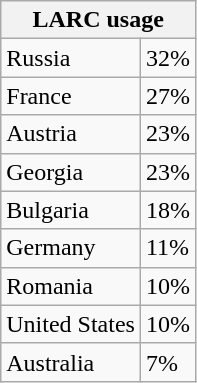<table class="wikitable floatright">
<tr>
<th colspan="2" align="center">LARC usage</th>
</tr>
<tr>
<td>Russia</td>
<td>32%</td>
</tr>
<tr>
<td>France</td>
<td>27%</td>
</tr>
<tr>
<td>Austria</td>
<td>23%</td>
</tr>
<tr>
<td>Georgia</td>
<td>23%</td>
</tr>
<tr>
<td>Bulgaria</td>
<td>18%</td>
</tr>
<tr>
<td>Germany</td>
<td>11%</td>
</tr>
<tr>
<td>Romania</td>
<td>10%</td>
</tr>
<tr>
<td>United States</td>
<td>10%</td>
</tr>
<tr>
<td>Australia</td>
<td>7%</td>
</tr>
</table>
